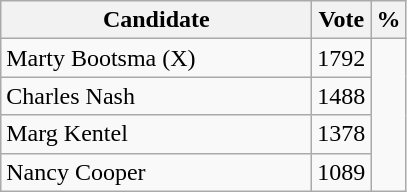<table class="wikitable">
<tr>
<th bgcolor="#DDDDFF" width="200px">Candidate</th>
<th bgcolor="#DDDDFF">Vote</th>
<th bgcolor="#DDDDFF">%</th>
</tr>
<tr>
<td>Marty Bootsma (X)</td>
<td>1792</td>
</tr>
<tr>
<td>Charles Nash</td>
<td>1488</td>
</tr>
<tr>
<td>Marg Kentel</td>
<td>1378</td>
</tr>
<tr>
<td>Nancy Cooper</td>
<td>1089</td>
</tr>
</table>
